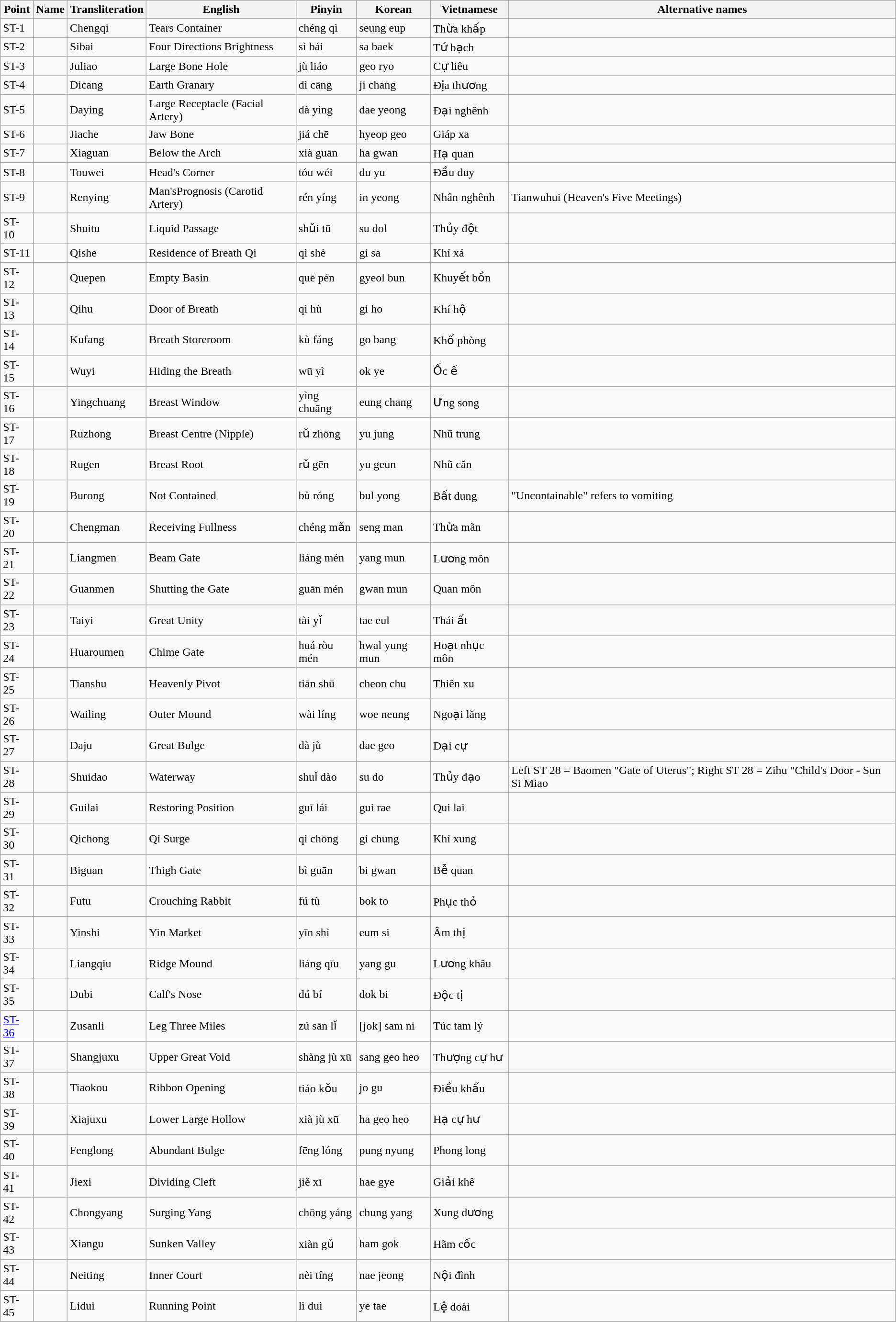<table class="wikitable">
<tr>
<th>Point</th>
<th>Name</th>
<th>Transliteration</th>
<th>English</th>
<th>Pinyin</th>
<th>Korean </th>
<th>Vietnamese</th>
<th>Alternative names</th>
</tr>
<tr>
<td>ST-1</td>
<td></td>
<td>Chengqi</td>
<td>Tears Container</td>
<td>chéng qì</td>
<td>seung eup </td>
<td>Thừa  khấp</td>
<td></td>
</tr>
<tr>
<td>ST-2</td>
<td></td>
<td>Sibai</td>
<td>Four Directions Brightness</td>
<td>sì bái</td>
<td>sa baek </td>
<td>Tứ bạch</td>
<td></td>
</tr>
<tr>
<td>ST-3</td>
<td></td>
<td>Juliao</td>
<td>Large Bone Hole</td>
<td>jù liáo</td>
<td>geo ryo </td>
<td>Cự liêu</td>
<td></td>
</tr>
<tr>
<td>ST-4</td>
<td></td>
<td>Dicang</td>
<td>Earth Granary</td>
<td>dì cāng</td>
<td>ji chang </td>
<td>Địa  thương</td>
<td></td>
</tr>
<tr>
<td>ST-5</td>
<td></td>
<td>Daying</td>
<td>Large Receptacle (Facial Artery)</td>
<td>dà yíng</td>
<td>dae yeong </td>
<td>Đại  nghênh</td>
<td></td>
</tr>
<tr>
<td>ST-6</td>
<td></td>
<td>Jiache</td>
<td>Jaw Bone</td>
<td>jiá chē</td>
<td>hyeop geo </td>
<td>Giáp xa</td>
<td></td>
</tr>
<tr>
<td>ST-7</td>
<td></td>
<td>Xiaguan</td>
<td>Below the Arch</td>
<td>xià guān</td>
<td>ha gwan </td>
<td>Hạ quan</td>
<td></td>
</tr>
<tr>
<td>ST-8</td>
<td></td>
<td>Touwei</td>
<td>Head's Corner</td>
<td>tóu wéi</td>
<td>du yu </td>
<td>Đầu duy</td>
<td></td>
</tr>
<tr>
<td>ST-9</td>
<td></td>
<td>Renying</td>
<td>Man'sPrognosis (Carotid Artery)</td>
<td>rén yíng</td>
<td>in yeong </td>
<td>Nhân  nghênh</td>
<td>Tianwuhui (Heaven's Five Meetings)</td>
</tr>
<tr>
<td>ST-10</td>
<td></td>
<td>Shuitu</td>
<td>Liquid Passage</td>
<td>shǔi tū</td>
<td>su dol </td>
<td>Thủy đột</td>
<td></td>
</tr>
<tr>
<td>ST-11</td>
<td></td>
<td>Qishe</td>
<td>Residence of Breath Qi</td>
<td>qì shè</td>
<td>gi sa </td>
<td>Khí xá</td>
<td></td>
</tr>
<tr>
<td>ST-12</td>
<td></td>
<td>Quepen</td>
<td>Empty Basin</td>
<td>quē pén</td>
<td>gyeol bun </td>
<td>Khuyết  bồn</td>
<td></td>
</tr>
<tr>
<td>ST-13</td>
<td></td>
<td>Qihu</td>
<td>Door of Breath</td>
<td>qì hù</td>
<td>gi ho </td>
<td>Khí hộ</td>
<td></td>
</tr>
<tr>
<td>ST-14</td>
<td></td>
<td>Kufang</td>
<td>Breath Storeroom</td>
<td>kù fáng</td>
<td>go bang </td>
<td>Khố phòng</td>
<td></td>
</tr>
<tr>
<td>ST-15</td>
<td></td>
<td>Wuyi</td>
<td>Hiding the Breath</td>
<td>wū yì</td>
<td>ok ye </td>
<td>Ốc ế</td>
<td></td>
</tr>
<tr>
<td>ST-16</td>
<td></td>
<td>Yingchuang</td>
<td>Breast Window</td>
<td>yìng chuāng</td>
<td>eung chang </td>
<td>Ưng song</td>
<td></td>
</tr>
<tr>
<td>ST-17</td>
<td></td>
<td>Ruzhong</td>
<td>Breast Centre (Nipple)</td>
<td>rǔ zhōng</td>
<td>yu jung </td>
<td>Nhũ trung</td>
<td></td>
</tr>
<tr>
<td>ST-18</td>
<td></td>
<td>Rugen</td>
<td>Breast Root</td>
<td>rǔ gēn</td>
<td>yu geun </td>
<td>Nhũ căn</td>
<td></td>
</tr>
<tr>
<td>ST-19</td>
<td></td>
<td>Burong</td>
<td>Not Contained</td>
<td>bù róng</td>
<td>bul yong </td>
<td>Bất dung</td>
<td>"Uncontainable" refers to vomiting </td>
</tr>
<tr>
<td>ST-20</td>
<td></td>
<td>Chengman</td>
<td>Receiving Fullness</td>
<td>chéng mǎn</td>
<td>seng man </td>
<td>Thừa mãn</td>
<td></td>
</tr>
<tr>
<td>ST-21</td>
<td></td>
<td>Liangmen</td>
<td>Beam Gate</td>
<td>liáng mén</td>
<td>yang mun </td>
<td>Lương môn</td>
<td></td>
</tr>
<tr>
<td>ST-22</td>
<td></td>
<td>Guanmen</td>
<td>Shutting the Gate</td>
<td>guān mén</td>
<td>gwan mun </td>
<td>Quan môn</td>
<td></td>
</tr>
<tr>
<td>ST-23</td>
<td></td>
<td>Taiyi</td>
<td>Great Unity</td>
<td>tài yǐ</td>
<td>tae eul </td>
<td>Thái ất</td>
<td></td>
</tr>
<tr>
<td>ST-24</td>
<td></td>
<td>Huaroumen</td>
<td>Chime Gate</td>
<td>huá ròu mén</td>
<td>hwal yung mun </td>
<td>Hoạt nhục môn</td>
<td></td>
</tr>
<tr>
<td>ST-25</td>
<td></td>
<td>Tianshu</td>
<td>Heavenly Pivot</td>
<td>tiān shū</td>
<td>cheon chu </td>
<td>Thiên xu</td>
<td></td>
</tr>
<tr>
<td>ST-26</td>
<td></td>
<td>Wailing</td>
<td>Outer Mound</td>
<td>wài líng</td>
<td>woe neung </td>
<td>Ngoại lăng</td>
<td></td>
</tr>
<tr>
<td>ST-27</td>
<td></td>
<td>Daju</td>
<td>Great Bulge</td>
<td>dà jù</td>
<td>dae geo </td>
<td>Đại cự</td>
<td></td>
</tr>
<tr>
<td>ST-28</td>
<td></td>
<td>Shuidao</td>
<td>Waterway</td>
<td>shuǐ dào</td>
<td>su do </td>
<td>Thủy đạo</td>
<td>Left ST 28 = Baomen "Gate of Uterus"; Right ST 28 = Zihu "Child's Door - Sun Si Miao </td>
</tr>
<tr>
<td>ST-29</td>
<td></td>
<td>Guilai</td>
<td>Restoring Position</td>
<td>guī lái</td>
<td>gui rae </td>
<td>Qui lai</td>
<td></td>
</tr>
<tr>
<td>ST-30</td>
<td></td>
<td>Qichong</td>
<td>Qi Surge</td>
<td>qì chōng</td>
<td>gi chung </td>
<td>Khí xung</td>
<td></td>
</tr>
<tr>
<td>ST-31</td>
<td></td>
<td>Biguan</td>
<td>Thigh Gate</td>
<td>bì guān</td>
<td>bi gwan </td>
<td>Bễ quan</td>
<td></td>
</tr>
<tr>
<td>ST-32</td>
<td></td>
<td>Futu</td>
<td>Crouching Rabbit</td>
<td>fú tù</td>
<td>bok to </td>
<td>Phục thỏ</td>
<td></td>
</tr>
<tr>
<td>ST-33</td>
<td></td>
<td>Yinshi</td>
<td>Yin Market</td>
<td>yīn shì</td>
<td>eum si </td>
<td>Âm thị</td>
<td></td>
</tr>
<tr>
<td>ST-34</td>
<td></td>
<td>Liangqiu</td>
<td>Ridge Mound</td>
<td>liáng qīu</td>
<td>yang gu </td>
<td>Lương khâu</td>
<td></td>
</tr>
<tr>
<td>ST-35</td>
<td></td>
<td>Dubi</td>
<td>Calf's Nose</td>
<td>dú bí</td>
<td>dok bi </td>
<td>Độc tị</td>
<td></td>
</tr>
<tr>
<td><a href='#'>ST-36</a></td>
<td></td>
<td>Zusanli</td>
<td>Leg Three Miles</td>
<td>zú sān lǐ</td>
<td>[jok] sam ni </td>
<td>Túc tam lý</td>
<td></td>
</tr>
<tr>
<td>ST-37</td>
<td></td>
<td>Shangjuxu</td>
<td>Upper Great Void</td>
<td>shàng jù xū</td>
<td>sang geo heo </td>
<td>Thượng cự hư</td>
<td></td>
</tr>
<tr>
<td>ST-38</td>
<td></td>
<td>Tiaokou</td>
<td>Ribbon Opening</td>
<td>tiáo kǒu</td>
<td>jo gu </td>
<td>Điều khẩu</td>
<td></td>
</tr>
<tr>
<td>ST-39</td>
<td></td>
<td>Xiajuxu</td>
<td>Lower Large Hollow</td>
<td>xià jù xū</td>
<td>ha geo heo </td>
<td>Hạ cự hư</td>
<td></td>
</tr>
<tr>
<td>ST-40</td>
<td></td>
<td>Fenglong</td>
<td>Abundant Bulge</td>
<td>fēng lóng</td>
<td>pung nyung </td>
<td>Phong long</td>
<td></td>
</tr>
<tr>
<td>ST-41</td>
<td></td>
<td>Jiexi</td>
<td>Dividing Cleft</td>
<td>jiě xī</td>
<td>hae gye </td>
<td>Giải khê</td>
<td></td>
</tr>
<tr>
<td>ST-42</td>
<td></td>
<td>Chongyang</td>
<td>Surging Yang</td>
<td>chōng yáng</td>
<td>chung yang </td>
<td>Xung dương</td>
<td></td>
</tr>
<tr>
<td>ST-43</td>
<td></td>
<td>Xiangu</td>
<td>Sunken Valley</td>
<td>xiàn gǔ</td>
<td>ham gok </td>
<td>Hãm cốc</td>
<td></td>
</tr>
<tr>
<td>ST-44</td>
<td></td>
<td>Neiting</td>
<td>Inner Court</td>
<td>nèi tíng</td>
<td>nae jeong </td>
<td>Nội đình</td>
<td></td>
</tr>
<tr>
<td>ST-45</td>
<td></td>
<td>Lidui</td>
<td>Running Point</td>
<td>lì duì</td>
<td>ye tae </td>
<td>Lệ đoài</td>
<td></td>
</tr>
</table>
